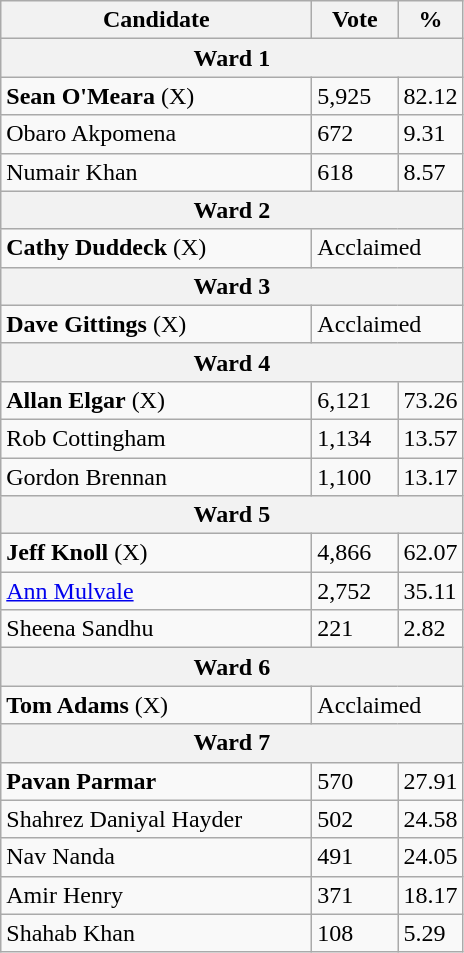<table class="wikitable">
<tr>
<th bgcolor="#DDDDFF" width="200px">Candidate</th>
<th bgcolor="#DDDDFF" width="50px">Vote</th>
<th bgcolor="#DDDDFF" width="30px">%</th>
</tr>
<tr>
<th colspan="3">Ward 1</th>
</tr>
<tr>
<td><strong>Sean O'Meara</strong> (X)</td>
<td>5,925</td>
<td>82.12</td>
</tr>
<tr>
<td>Obaro Akpomena</td>
<td>672</td>
<td>9.31</td>
</tr>
<tr>
<td>Numair Khan</td>
<td>618</td>
<td>8.57</td>
</tr>
<tr>
<th colspan="3">Ward 2</th>
</tr>
<tr>
<td><strong>Cathy Duddeck</strong> (X)</td>
<td colspan="2">Acclaimed</td>
</tr>
<tr>
<th colspan="3">Ward 3</th>
</tr>
<tr>
<td><strong>Dave Gittings</strong> (X)</td>
<td colspan="2">Acclaimed</td>
</tr>
<tr>
<th colspan="3">Ward 4</th>
</tr>
<tr>
<td><strong>Allan Elgar</strong> (X)</td>
<td>6,121</td>
<td>73.26</td>
</tr>
<tr>
<td>Rob Cottingham</td>
<td>1,134</td>
<td>13.57</td>
</tr>
<tr>
<td>Gordon Brennan</td>
<td>1,100</td>
<td>13.17</td>
</tr>
<tr>
<th colspan="3">Ward 5</th>
</tr>
<tr>
<td><strong>Jeff Knoll</strong> (X)</td>
<td>4,866</td>
<td>62.07</td>
</tr>
<tr>
<td><a href='#'>Ann Mulvale</a></td>
<td>2,752</td>
<td>35.11</td>
</tr>
<tr>
<td>Sheena Sandhu</td>
<td>221</td>
<td>2.82</td>
</tr>
<tr>
<th colspan="3">Ward 6</th>
</tr>
<tr>
<td><strong>Tom Adams</strong> (X)</td>
<td colspan="2">Acclaimed</td>
</tr>
<tr>
<th colspan="3">Ward 7</th>
</tr>
<tr>
<td><strong>Pavan Parmar</strong></td>
<td>570</td>
<td>27.91</td>
</tr>
<tr>
<td>Shahrez Daniyal Hayder</td>
<td>502</td>
<td>24.58</td>
</tr>
<tr>
<td>Nav Nanda</td>
<td>491</td>
<td>24.05</td>
</tr>
<tr>
<td>Amir Henry</td>
<td>371</td>
<td>18.17</td>
</tr>
<tr>
<td>Shahab Khan</td>
<td>108</td>
<td>5.29</td>
</tr>
</table>
